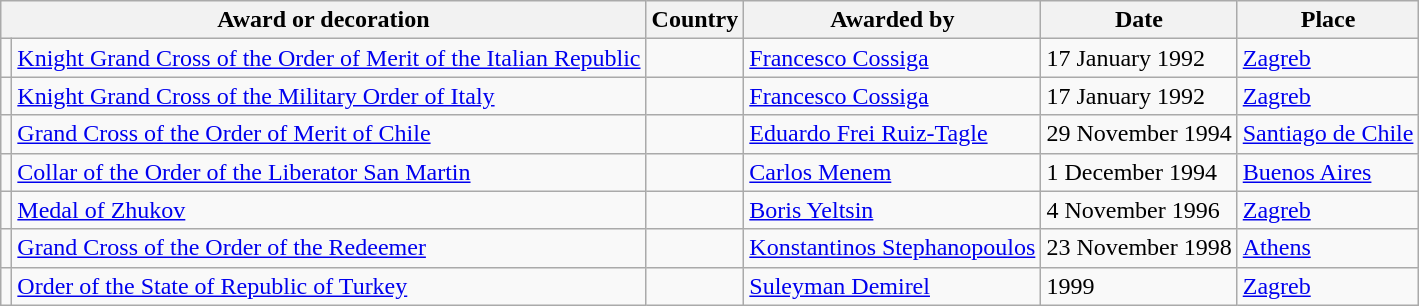<table class="wikitable" style="text-align:left;">
<tr>
<th colspan=2>Award or decoration</th>
<th>Country</th>
<th>Awarded by</th>
<th>Date</th>
<th>Place</th>
</tr>
<tr>
<td></td>
<td><a href='#'>Knight Grand Cross of the Order of Merit of the Italian Republic</a></td>
<td></td>
<td><a href='#'>Francesco Cossiga</a></td>
<td>17 January 1992</td>
<td><a href='#'>Zagreb</a></td>
</tr>
<tr>
<td></td>
<td><a href='#'>Knight Grand Cross of the Military Order of Italy</a></td>
<td></td>
<td><a href='#'>Francesco Cossiga</a></td>
<td>17 January 1992</td>
<td><a href='#'>Zagreb</a></td>
</tr>
<tr>
<td></td>
<td><a href='#'>Grand Cross of the Order of Merit of Chile</a></td>
<td></td>
<td><a href='#'>Eduardo Frei Ruiz-Tagle</a></td>
<td>29 November 1994</td>
<td><a href='#'>Santiago de Chile</a></td>
</tr>
<tr>
<td></td>
<td><a href='#'>Collar of the Order of the Liberator San Martin</a></td>
<td></td>
<td><a href='#'>Carlos Menem</a></td>
<td>1 December 1994</td>
<td><a href='#'>Buenos Aires</a></td>
</tr>
<tr>
<td></td>
<td><a href='#'>Medal of Zhukov</a></td>
<td></td>
<td><a href='#'>Boris Yeltsin</a></td>
<td>4 November 1996</td>
<td><a href='#'>Zagreb</a></td>
</tr>
<tr>
<td></td>
<td><a href='#'>Grand Cross of the Order of the Redeemer</a></td>
<td></td>
<td><a href='#'>Konstantinos Stephanopoulos</a></td>
<td>23 November 1998</td>
<td><a href='#'>Athens</a></td>
</tr>
<tr>
<td></td>
<td><a href='#'>Order of the State of Republic of Turkey</a></td>
<td></td>
<td><a href='#'>Suleyman Demirel</a></td>
<td>1999</td>
<td><a href='#'>Zagreb</a></td>
</tr>
</table>
